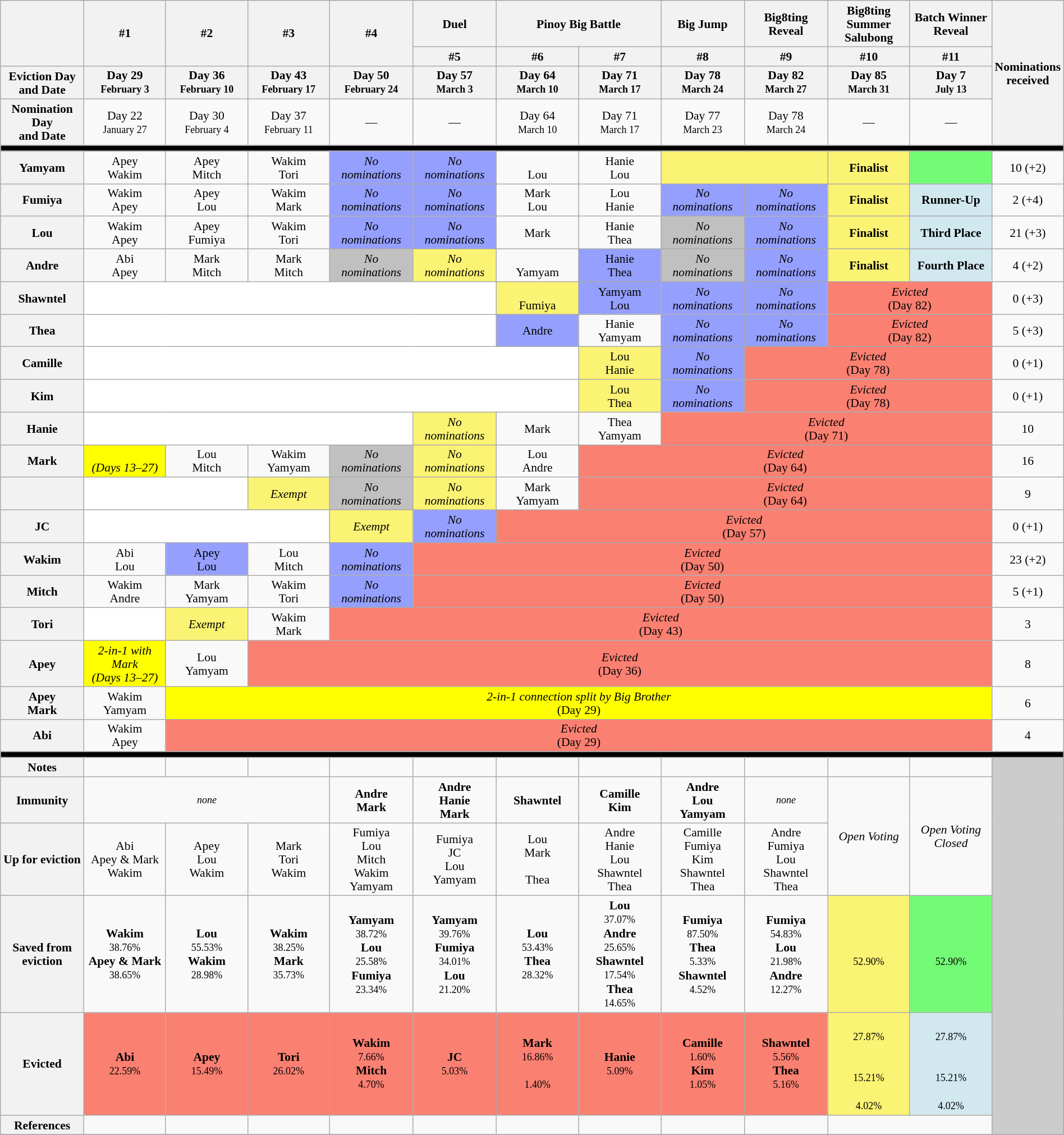<table class="wikitable" style="text-align:center; font-size:90%; line-height:16px; width:100%;">
<tr>
<th rowspan="2" style="width: 08%;"></th>
<th rowspan="2" style="width: 08%;">#1</th>
<th rowspan="2" style="width: 08%;">#2</th>
<th rowspan="2" style="width: 08%;">#3</th>
<th rowspan="2" style="width: 08%;">#4</th>
<th>Duel</th>
<th colspan="2" style="width: 16%;"><strong>Pinoy Big Battle</strong></th>
<th>Big Jump</th>
<th>Big8ting Reveal</th>
<th>Big8ting Summer Salubong</th>
<th>Batch Winner Reveal</th>
<th rowspan="4" style="width: 06%">Nominations<br>received</th>
</tr>
<tr>
<th style="width: 08%;">#5</th>
<th style="width: 08%;">#6</th>
<th style="width: 08%;">#7</th>
<th style="width: 08%;">#8</th>
<th style="width: 08%;">#9</th>
<th style="width: 08%;">#10</th>
<th style="width: 08%;">#11</th>
</tr>
<tr>
<th>Eviction Day<br>and Date</th>
<th style="width: 08%;">Day 29<br><small>February 3</small></th>
<th style="width: 08%;">Day 36<br><small>February 10</small></th>
<th style="width: 08%;">Day 43<br><small>February 17</small></th>
<th style="width: 08%;">Day 50<br><small>February 24</small></th>
<th style="width: 08%;">Day 57<br><small>March 3</small></th>
<th style="width: 08%;">Day 64<br><small>March 10</small></th>
<th style="width: 08%;">Day 71<br><small>March 17</small></th>
<th style="width: 08%;">Day 78<br><small>March 24</small></th>
<th style="width: 08%;">Day 82<br><small>March 27</small></th>
<th style="width: 08%;">Day 85<br><small>March 31</small></th>
<th style="width: 08%;"><span>Day 7</span><br><small>July 13</small></th>
</tr>
<tr>
<th>Nomination Day<br>and Date</th>
<td>Day 22<br><small>January 27</small></td>
<td>Day 30<br><small>February 4</small></td>
<td>Day 37<br><small>February 11</small></td>
<td>—</td>
<td>—</td>
<td>Day 64<br><small>March 10</small></td>
<td>Day 71<br><small>March 17</small></td>
<td>Day 77<br><small>March 23</small></td>
<td>Day 78<br><small>March 24</small></td>
<td>—</td>
<td>—</td>
</tr>
<tr>
<th colspan="13" style="background:#000000;"></th>
</tr>
<tr>
<th>Yamyam</th>
<td>Apey<br>Wakim</td>
<td>Apey<br>Mitch</td>
<td>Wakim<br>Tori</td>
<td style="background:#959FFD;"><em>No<br>nominations</em></td>
<td style="background:#959FFD;"><em>No<br>nominations</em></td>
<td><br>Lou</td>
<td>Hanie<br>Lou</td>
<td colspan="2" style="background:#FBF373;"></td>
<td style="background:#FBF373;"><strong>Finalist</strong><br></td>
<td style="background:#73FB76;"><br></td>
<td>10 (+2)</td>
</tr>
<tr>
<th>Fumiya</th>
<td>Wakim<br>Apey</td>
<td>Apey<br>Lou</td>
<td>Wakim<br>Mark</td>
<td style="background:#959FFD;"><em>No<br>nominations</em></td>
<td style="background:#959FFD;"><em>No<br>nominations</em></td>
<td>Mark<br>Lou</td>
<td>Lou<br>Hanie</td>
<td style="background:#959FFD;"><em>No<br>nominations</em></td>
<td style="background:#959FFD;"><em>No<br>nominations</em></td>
<td style="background:#FBF373;"><strong>Finalist</strong><br></td>
<td style="background:#D1E8EF;"><strong>Runner-Up</strong><br></td>
<td>2 (+4)</td>
</tr>
<tr>
<th>Lou</th>
<td>Wakim<br>Apey</td>
<td>Apey<br>Fumiya</td>
<td>Wakim<br>Tori</td>
<td style="background:#959FFD;"><em>No<br>nominations</em></td>
<td style="background:#959FFD;"><em>No<br>nominations</em></td>
<td>Mark<br></td>
<td>Hanie<br>Thea</td>
<td style="background:#c0c0c0;"><em>No<br>nominations</em></td>
<td style="background:#959FFD;"><em>No<br>nominations</em></td>
<td style="background:#FBF373;"><strong>Finalist</strong><br></td>
<td style="background:#D1E8EF;"><strong>Third Place</strong><br></td>
<td>21 (+3)</td>
</tr>
<tr>
<th>Andre</th>
<td>Abi<br>Apey</td>
<td>Mark<br>Mitch</td>
<td>Mark<br>Mitch</td>
<td style="background:#c0c0c0;"><em>No<br>nominations</em></td>
<td style="background:#FBF373;"><em>No<br>nominations</em></td>
<td><br>Yamyam</td>
<td style="background:#959FFD;">Hanie<br>Thea</td>
<td style="background:#c0c0c0;"><em>No<br>nominations</em></td>
<td style="background:#959FFD;"><em>No<br>nominations</em></td>
<td style="background:#FBF373;"><strong>Finalist</strong><br></td>
<td style="background:#D1E8EF;"><strong>Fourth Place</strong><br></td>
<td>4 (+2)</td>
</tr>
<tr>
<th>Shawntel</th>
<td colspan="5" style="background:#FFFFFF;"></td>
<td style="background:#FBF373;"><br>Fumiya</td>
<td style="background:#959FFD;">Yamyam<br>Lou</td>
<td style="background:#959FFD;"><em>No<br>nominations</em></td>
<td style="background:#959FFD;"><em>No<br>nominations</em></td>
<td colspan="2" style="background:#FA8072;"><em>Evicted</em><br>(Day 82)</td>
<td>0 (+3)</td>
</tr>
<tr>
<th>Thea</th>
<td colspan="5" style="background:#FFFFFF;"></td>
<td style="background:#959FFD;">Andre<br></td>
<td>Hanie<br>Yamyam</td>
<td style="background:#959FFD;"><em>No<br>nominations</em></td>
<td style="background:#959FFD;"><em>No<br>nominations</em></td>
<td colspan="2" style="background:#FA8072"><em>Evicted</em><br>(Day 82)</td>
<td>5 (+3)</td>
</tr>
<tr>
<th>Camille</th>
<td colspan="6" style="background:#FFFFFF;"></td>
<td style="background:#FBF373;">Lou<br>Hanie</td>
<td style="background:#959FFD;"><em>No<br>nominations</em></td>
<td colspan="3" style="background:#FA8072"><em>Evicted</em><br>(Day 78)</td>
<td>0 (+1)</td>
</tr>
<tr>
<th>Kim</th>
<td colspan="6" style="background:#FFFFFF;"></td>
<td style="background:#FBF373;">Lou<br>Thea</td>
<td style="background:#959FFD;"><em>No<br>nominations</em></td>
<td colspan="3" style="background:#FA8072"><em>Evicted</em><br>(Day 78)</td>
<td>0 (+1)</td>
</tr>
<tr>
<th>Hanie</th>
<td colspan="4" style="background:#FFFFFF;"></td>
<td style="background:#FBF373;"><em>No<br>nominations</em></td>
<td>Mark<br></td>
<td>Thea<br>Yamyam</td>
<td colspan="4" style="background:#FA8072"><em>Evicted</em><br>(Day 71)</td>
<td>10</td>
</tr>
<tr>
<th>Mark</th>
<td style="background-color:yellow;"><em><br>(Days 13–27)</em></td>
<td>Lou<br>Mitch</td>
<td>Wakim<br>Yamyam</td>
<td style="background:#c0c0c0;"><em>No<br>nominations</em></td>
<td style="background:#FBF373;"><em>No<br>nominations</em></td>
<td>Lou<br>Andre</td>
<td colspan="5" style="background:#FA8072"><em>Evicted</em><br>(Day 64)</td>
<td>16</td>
</tr>
<tr>
<th></th>
<td colspan="2" style="background:#FFFFFF;"></td>
<td style="background:#FBF373;"><em>Exempt</em></td>
<td style="background:#c0c0c0;"><em>No<br>nominations</em></td>
<td style="background:#FBF373;"><em>No<br>nominations</em></td>
<td>Mark<br>Yamyam</td>
<td colspan="5" style="background:#FA8072"><em>Evicted</em><br>(Day 64)</td>
<td>9</td>
</tr>
<tr>
<th>JC</th>
<td colspan="3" style="background:#FFFFFF;"></td>
<td style="background:#FBF373;"><em>Exempt</em></td>
<td style="background:#959FFD;"><em>No<br>nominations</em></td>
<td colspan="6" style="background:#FA8072"><em>Evicted</em><br>(Day 57)</td>
<td>0 (+1)</td>
</tr>
<tr>
<th>Wakim</th>
<td>Abi<br>Lou</td>
<td style="background:#959FFD;">Apey<br>Lou</td>
<td>Lou<br>Mitch</td>
<td style="background:#959FFD;"><em>No<br>nominations</em></td>
<td colspan="7" style="background:#FA8072"><em>Evicted</em><br>(Day 50)</td>
<td>23 (+2)</td>
</tr>
<tr>
<th>Mitch</th>
<td>Wakim<br>Andre</td>
<td>Mark<br>Yamyam</td>
<td>Wakim<br>Tori</td>
<td style="background:#959FFD;"><em>No<br>nominations</em></td>
<td colspan="7" style="background:#FA8072"><em>Evicted</em><br>(Day 50)</td>
<td>5 (+1)</td>
</tr>
<tr>
<th>Tori</th>
<td style="background:#FFFFFF;"></td>
<td style="background:#FBF373;"><em>Exempt</em></td>
<td>Wakim<br>Mark</td>
<td colspan="8" style="background:#FA8072"><em>Evicted</em><br>(Day 43)</td>
<td>3</td>
</tr>
<tr>
<th>Apey</th>
<td style="background-color:yellow;"><em>2-in-1 with Mark<br>(Days 13–27)</em></td>
<td>Lou<br>Yamyam</td>
<td colspan="9" style="background:#FA8072"><em>Evicted</em><br>(Day 36)</td>
<td>8</td>
</tr>
<tr>
<th>Apey<br>Mark</th>
<td>Wakim<br>Yamyam</td>
<td colspan="10" style="background:yellow;"><em>2-in-1 connection split by Big Brother</em><br>(Day 29)</td>
<td>6</td>
</tr>
<tr>
<th>Abi</th>
<td>Wakim<br>Apey</td>
<td colspan="10" style="background:#FA8072"><em>Evicted</em><br>(Day 29)</td>
<td>4</td>
</tr>
<tr>
<th colspan="13" style="background:#000000;"></th>
</tr>
<tr>
<th>Notes</th>
<td></td>
<td></td>
<td></td>
<td></td>
<td></td>
<td></td>
<td></td>
<td></td>
<td></td>
<td></td>
<td></td>
<td rowspan="6" style="background:#CCCCCC"></td>
</tr>
<tr>
<th>Immunity</th>
<td colspan="3"><small><em>none</em></small></td>
<td><strong>Andre<br>Mark<br></strong></td>
<td><strong>Andre<br>Hanie<br>Mark<br></strong></td>
<td><strong>Shawntel</strong></td>
<td><strong>Camille<br>Kim</strong></td>
<td><strong>Andre<br>Lou<br>Yamyam</strong></td>
<td><small><em>none</em></small></td>
<td rowspan="2"><em>Open Voting</em></td>
<td rowspan="2"><em>Open Voting Closed</em></td>
</tr>
<tr>
<th>Up for eviction</th>
<td>Abi<br>Apey & Mark<br>Wakim</td>
<td>Apey<br>Lou<br>Wakim</td>
<td>Mark<br>Tori<br>Wakim</td>
<td>Fumiya<br>Lou<br>Mitch<br>Wakim<br>Yamyam</td>
<td>Fumiya<br>JC<br>Lou<br>Yamyam</td>
<td>Lou<br>Mark<br><br>Thea</td>
<td>Andre<br>Hanie<br>Lou<br>Shawntel<br>Thea</td>
<td>Camille<br>Fumiya<br>Kim<br>Shawntel<br>Thea</td>
<td>Andre<br>Fumiya<br>Lou<br>Shawntel<br>Thea</td>
</tr>
<tr>
<th>Saved from eviction</th>
<td><strong>Wakim</strong><br><small>38.76%</small><br><strong>Apey & Mark</strong><br><small>38.65%</small></td>
<td><strong>Lou</strong><br><small>55.53%</small><br><strong>Wakim</strong><br><small>28.98%</small></td>
<td><strong>Wakim</strong><br><small>38.25%</small><br><strong>Mark</strong><br><small>35.73%</small></td>
<td><strong>Yamyam</strong><br><small>38.72%</small><br><strong>Lou</strong><br><small>25.58%</small><br><strong>Fumiya</strong><br><small>23.34%</small></td>
<td><strong>Yamyam</strong><br><small>39.76%</small><br><strong>Fumiya</strong><br><small>34.01%</small><br><strong>Lou</strong><br><small>21.20%</small></td>
<td><strong>Lou</strong><br><small>53.43%</small><br><strong>Thea</strong><br><small>28.32%</small></td>
<td><strong>Lou</strong><br><small>37.07%</small><br><strong>Andre</strong><br><small>25.65%</small><br><strong>Shawntel</strong><br><small>17.54%</small><br><strong>Thea</strong><br><small>14.65%</small></td>
<td><strong>Fumiya</strong><br><small>87.50%</small><br><strong>Thea</strong><br><small>5.33%</small><br><strong>Shawntel</strong><br><small>4.52%</small></td>
<td><strong>Fumiya</strong><br><small>54.83%</small><br><strong>Lou</strong><br><small>21.98%</small><br><strong>Andre</strong><br><small>12.27%</small></td>
<td style="background:#FBF373;"><strong></strong><br><small>52.90%</small></td>
<td style="background:#73FB76;"><strong></strong><br><small>52.90%</small></td>
</tr>
<tr>
<th>Evicted</th>
<td style="background:#FA8072;"><strong>Abi</strong><br><small>22.59%</small></td>
<td style="background:#FA8072;"><strong>Apey</strong><br><small>15.49%</small></td>
<td style="background:#FA8072;"><strong>Tori</strong><br><small>26.02%</small></td>
<td style="background:#FA8072;"><strong>Wakim</strong><br><small>7.66%</small><br><strong>Mitch</strong><br><small>4.70%</small></td>
<td style="background:#FA8072;"><strong>JC</strong><br><small>5.03%</small></td>
<td style="background:#FA8072;"><strong>Mark</strong><br><small>16.86%</small><br><strong></strong><br><small>1.40%</small></td>
<td style="background:#FA8072;"><strong>Hanie</strong><br><small>5.09%</small></td>
<td style="background:#FA8072;"><strong>Camille</strong><br><small>1.60%</small><br><strong>Kim</strong><br><small>1.05%</small></td>
<td style="background:#FA8072;"><strong>Shawntel</strong><br><small>5.56%</small><br><strong>Thea</strong><br><small>5.16%</small></td>
<td style="background:#FBF373;"><strong></strong><br><small>27.87%</small><br><br><strong></strong><br><small>15.21%</small><br><strong></strong><br><small>4.02%</small></td>
<td style="background:#D1E8EF;"><strong></strong><br><small>27.87%</small><br><br><strong></strong><br><small>15.21%</small><br><strong></strong><br><small>4.02%</small></td>
</tr>
<tr>
<th>References</th>
<td></td>
<td></td>
<td></td>
<td></td>
<td></td>
<td></td>
<td></td>
<td></td>
<td></td>
<td colspan="2"></td>
</tr>
<tr>
</tr>
</table>
